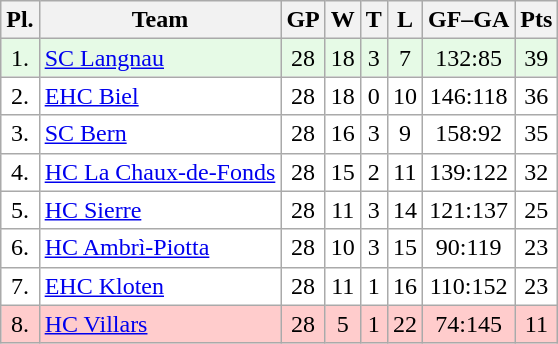<table class="wikitable">
<tr>
<th>Pl.</th>
<th>Team</th>
<th>GP</th>
<th>W</th>
<th>T</th>
<th>L</th>
<th>GF–GA</th>
<th>Pts</th>
</tr>
<tr align="center " bgcolor="#e6fae6">
<td>1.</td>
<td align="left"><a href='#'>SC Langnau</a></td>
<td>28</td>
<td>18</td>
<td>3</td>
<td>7</td>
<td>132:85</td>
<td>39</td>
</tr>
<tr align="center "  bgcolor="#FFFFFF">
<td>2.</td>
<td align="left"><a href='#'>EHC Biel</a></td>
<td>28</td>
<td>18</td>
<td>0</td>
<td>10</td>
<td>146:118</td>
<td>36</td>
</tr>
<tr align="center "  bgcolor="#FFFFFF">
<td>3.</td>
<td align="left"><a href='#'>SC Bern</a></td>
<td>28</td>
<td>16</td>
<td>3</td>
<td>9</td>
<td>158:92</td>
<td>35</td>
</tr>
<tr align="center "  bgcolor="#FFFFFF">
<td>4.</td>
<td align="left"><a href='#'>HC La Chaux-de-Fonds</a></td>
<td>28</td>
<td>15</td>
<td>2</td>
<td>11</td>
<td>139:122</td>
<td>32</td>
</tr>
<tr align="center " bgcolor="#FFFFFF">
<td>5.</td>
<td align="left"><a href='#'>HC Sierre</a></td>
<td>28</td>
<td>11</td>
<td>3</td>
<td>14</td>
<td>121:137</td>
<td>25</td>
</tr>
<tr align="center "  bgcolor="#FFFFFF">
<td>6.</td>
<td align="left"><a href='#'>HC Ambrì-Piotta</a></td>
<td>28</td>
<td>10</td>
<td>3</td>
<td>15</td>
<td>90:119</td>
<td>23</td>
</tr>
<tr align="center "  bgcolor="#FFFFFF">
<td>7.</td>
<td align="left"><a href='#'>EHC Kloten</a></td>
<td>28</td>
<td>11</td>
<td>1</td>
<td>16</td>
<td>110:152</td>
<td>23</td>
</tr>
<tr align="center "  bgcolor="#ffcccc">
<td>8.</td>
<td align="left"><a href='#'>HC Villars</a></td>
<td>28</td>
<td>5</td>
<td>1</td>
<td>22</td>
<td>74:145</td>
<td>11</td>
</tr>
</table>
